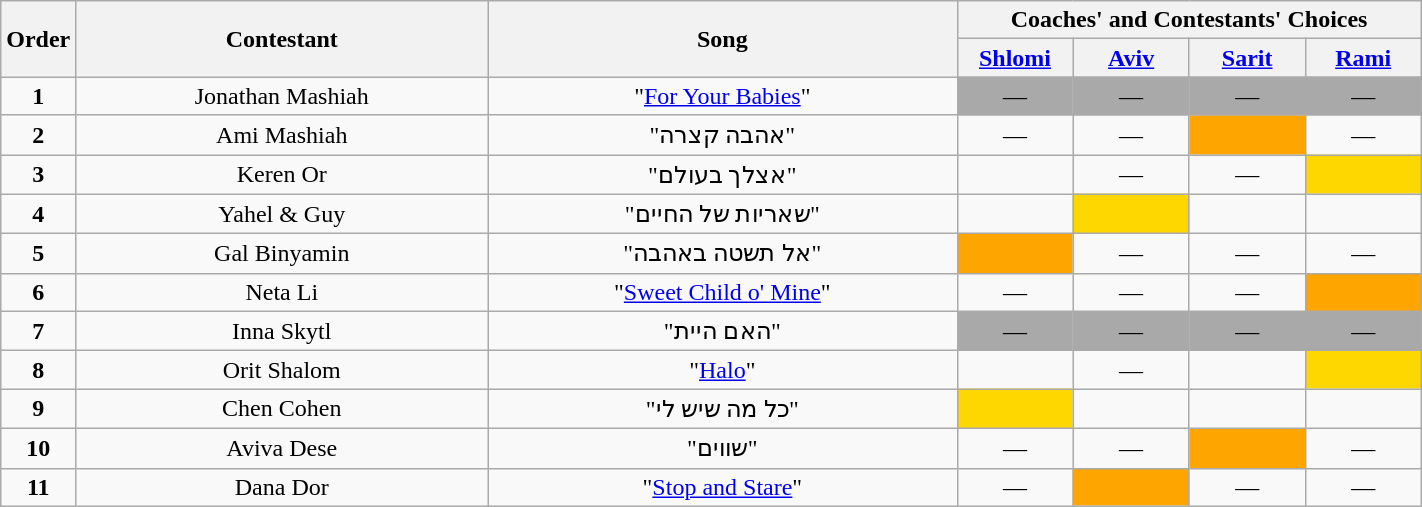<table class="wikitable" style="text-align: center; width:75%;">
<tr>
<th rowspan=2 width="05%">Order</th>
<th rowspan=2 width="29%">Contestant</th>
<th rowspan=2>Song</th>
<th colspan=4>Coaches' and Contestants' Choices</th>
</tr>
<tr>
<th style="width:70px;"><a href='#'>Shlomi</a></th>
<th style="width:70px;"><a href='#'>Aviv</a></th>
<th style="width:70px;"><a href='#'>Sarit</a></th>
<th style="width:70px;"><a href='#'>Rami</a></th>
</tr>
<tr>
<td align="center"><strong>1</strong></td>
<td>Jonathan Mashiah</td>
<td>"<a href='#'>For Your Babies</a>"</td>
<td style="background:darkgrey;text-align:center;">—</td>
<td style="background:darkgrey;text-align:center;">—</td>
<td style="background:darkgrey;text-align:center;">—</td>
<td style="background:darkgrey;text-align:center;">—</td>
</tr>
<tr>
<td align="center"><strong>2</strong></td>
<td>Ami Mashiah</td>
<td>"אהבה קצרה"</td>
<td align="center">—</td>
<td align="center">—</td>
<td style="background:orange;text-align:center;"></td>
<td align="center">—</td>
</tr>
<tr>
<td align="center"><strong>3</strong></td>
<td>Keren Or</td>
<td>"אצלך בעולם"</td>
<td style=";text-align:center;"></td>
<td align="center">—</td>
<td align="center">—</td>
<td style="background:gold;text-align:center;"></td>
</tr>
<tr>
<td align="center"><strong>4</strong></td>
<td>Yahel & Guy</td>
<td>"שאריות של החיים"</td>
<td style=";text-align:center;"></td>
<td style="background:gold;text-align:center;"></td>
<td style=";text-align:center;"></td>
<td style=";text-align:center;"></td>
</tr>
<tr>
<td align="center"><strong>5</strong></td>
<td>Gal Binyamin</td>
<td>"אל תשטה באהבה"</td>
<td style="background:orange;text-align:center;"></td>
<td align="center">—</td>
<td align="center">—</td>
<td align="center">—</td>
</tr>
<tr>
<td align="center"><strong>6</strong></td>
<td>Neta Li</td>
<td>"<a href='#'>Sweet Child o' Mine</a>"</td>
<td align="center">—</td>
<td align="center">—</td>
<td align="center">—</td>
<td style="background:orange;text-align:center;"></td>
</tr>
<tr>
<td align="center"><strong>7</strong></td>
<td>Inna Skytl</td>
<td>"האם היית"</td>
<td style="background:darkgrey;text-align:center;">—</td>
<td style="background:darkgrey;text-align:center;">—</td>
<td style="background:darkgrey;text-align:center;">—</td>
<td style="background:darkgrey;text-align:center;">—</td>
</tr>
<tr>
<td align="center"><strong>8</strong></td>
<td>Orit Shalom</td>
<td>"<a href='#'>Halo</a>"</td>
<td style=";text-align:center;"></td>
<td align="center">—</td>
<td style=";text-align:center;"></td>
<td style="background:gold;text-align:center;"></td>
</tr>
<tr>
<td align="center"><strong>9</strong></td>
<td>Chen Cohen</td>
<td>"כל מה שיש לי"</td>
<td style="background:gold;text-align:center;"></td>
<td style=";text-align:center;"></td>
<td style=";text-align:center;"></td>
<td style=";text-align:center;"></td>
</tr>
<tr>
<td align="center"><strong>10</strong></td>
<td>Aviva Dese</td>
<td>"שווים"</td>
<td align="center">—</td>
<td align="center">—</td>
<td style="background:orange;text-align:center;"></td>
<td align="center">—</td>
</tr>
<tr>
<td align="center"><strong>11</strong></td>
<td>Dana Dor</td>
<td>"<a href='#'>Stop and Stare</a>"</td>
<td align="center">—</td>
<td style="background:orange;text-align:center;"></td>
<td align="center">—</td>
<td align="center">—</td>
</tr>
</table>
